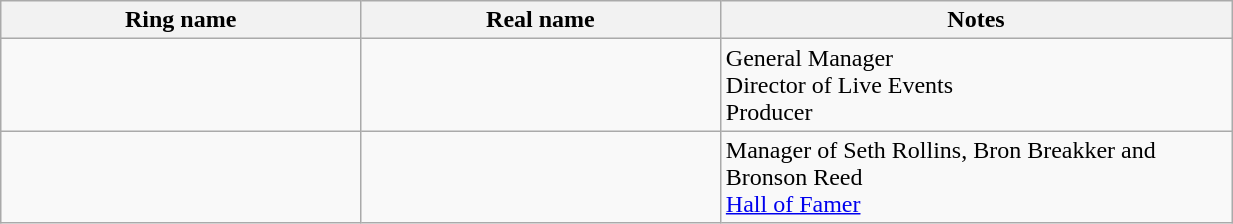<table class="wikitable sortable" style="width:65%;">
<tr>
<th width=19%>Ring name</th>
<th width=19%>Real name</th>
<th width=27%>Notes</th>
</tr>
<tr>
<td></td>
<td></td>
<td>General Manager<br>Director of Live Events<br>Producer</td>
</tr>
<tr>
<td></td>
<td></td>
<td>Manager of Seth Rollins, Bron Breakker and Bronson Reed<br><a href='#'>Hall of Famer</a></td>
</tr>
</table>
